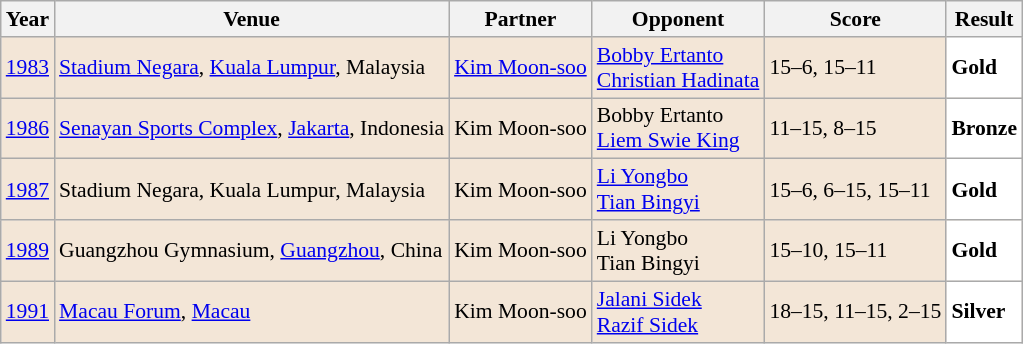<table class="sortable wikitable" style="font-size: 90%;">
<tr>
<th>Year</th>
<th>Venue</th>
<th>Partner</th>
<th>Opponent</th>
<th>Score</th>
<th>Result</th>
</tr>
<tr style="background:#F3E6D7">
<td align="center"><a href='#'>1983</a></td>
<td align="left"><a href='#'>Stadium Negara</a>, <a href='#'>Kuala Lumpur</a>, Malaysia</td>
<td align="left"> <a href='#'>Kim Moon-soo</a></td>
<td align="left"> <a href='#'>Bobby Ertanto</a> <br>  <a href='#'>Christian Hadinata</a></td>
<td align="left">15–6, 15–11</td>
<td style="text-align:left; background:white"> <strong>Gold</strong></td>
</tr>
<tr style="background:#F3E6D7">
<td align="center"><a href='#'>1986</a></td>
<td align="left"><a href='#'>Senayan Sports Complex</a>, <a href='#'>Jakarta</a>, Indonesia</td>
<td align="left"> Kim Moon-soo</td>
<td align="left"> Bobby Ertanto <br>  <a href='#'>Liem Swie King</a></td>
<td align="left">11–15, 8–15</td>
<td style="text-align:left; background:white"> <strong>Bronze</strong></td>
</tr>
<tr style="background:#F3E6D7">
<td align="center"><a href='#'>1987</a></td>
<td align="left">Stadium Negara, Kuala Lumpur, Malaysia</td>
<td align="left"> Kim Moon-soo</td>
<td align="left"> <a href='#'>Li Yongbo</a> <br>  <a href='#'>Tian Bingyi</a></td>
<td align="left">15–6, 6–15, 15–11</td>
<td style="text-align:left; background:white"> <strong>Gold</strong></td>
</tr>
<tr style="background:#F3E6D7">
<td align="center"><a href='#'>1989</a></td>
<td align="left">Guangzhou Gymnasium, <a href='#'>Guangzhou</a>, China</td>
<td align="left"> Kim Moon-soo</td>
<td align="left"> Li Yongbo <br>  Tian Bingyi</td>
<td align="left">15–10, 15–11</td>
<td style="text-align:left; background:white"> <strong>Gold</strong></td>
</tr>
<tr style="background:#F3E6D7">
<td align="center"><a href='#'>1991</a></td>
<td align="left"><a href='#'>Macau Forum</a>, <a href='#'>Macau</a></td>
<td align="left"> Kim Moon-soo</td>
<td align="left"> <a href='#'>Jalani Sidek</a> <br>  <a href='#'>Razif Sidek</a></td>
<td align="left">18–15, 11–15, 2–15</td>
<td style="text-align:left; background:white"> <strong>Silver</strong></td>
</tr>
</table>
